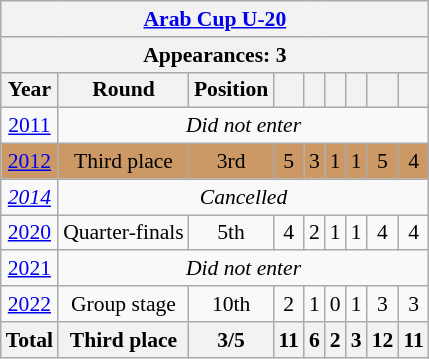<table class="wikitable" style="text-align: center;font-size:90%;">
<tr>
<th colspan=9><a href='#'>Arab Cup U-20</a></th>
</tr>
<tr>
<th colspan=9>Appearances: 3</th>
</tr>
<tr>
<th>Year</th>
<th>Round</th>
<th>Position</th>
<th></th>
<th></th>
<th></th>
<th></th>
<th></th>
<th></th>
</tr>
<tr>
<td> <a href='#'>2011</a></td>
<td colspan=8><em>Did not enter</em></td>
</tr>
<tr style="background:#c96;">
<td> <a href='#'>2012</a></td>
<td>Third place</td>
<td>3rd</td>
<td>5</td>
<td>3</td>
<td>1</td>
<td>1</td>
<td>5</td>
<td>4</td>
</tr>
<tr>
<td> <em><a href='#'>2014</a></em></td>
<td colspan=8><em>Cancelled</em></td>
</tr>
<tr>
<td> <a href='#'>2020</a></td>
<td>Quarter-finals</td>
<td>5th</td>
<td>4</td>
<td>2</td>
<td>1</td>
<td>1</td>
<td>4</td>
<td>4</td>
</tr>
<tr>
<td> <a href='#'>2021</a></td>
<td colspan=8><em>Did not enter</em></td>
</tr>
<tr>
<td> <a href='#'>2022</a></td>
<td>Group stage</td>
<td>10th</td>
<td>2</td>
<td>1</td>
<td>0</td>
<td>1</td>
<td>3</td>
<td>3</td>
</tr>
<tr>
<th>Total</th>
<th>Third place</th>
<th>3/5</th>
<th>11</th>
<th>6</th>
<th>2</th>
<th>3</th>
<th>12</th>
<th>11</th>
</tr>
</table>
